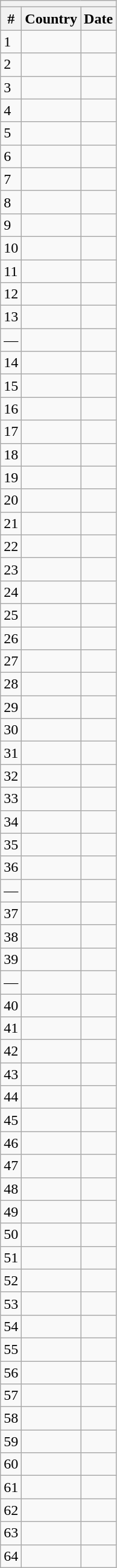<table class="wikitable sortable">
<tr>
<th colspan="3"></th>
</tr>
<tr>
<th>#</th>
<th>Country</th>
<th>Date</th>
</tr>
<tr>
<td>1</td>
<td></td>
<td></td>
</tr>
<tr>
<td>2</td>
<td></td>
<td></td>
</tr>
<tr>
<td>3</td>
<td></td>
<td></td>
</tr>
<tr>
<td>4</td>
<td></td>
<td></td>
</tr>
<tr>
<td>5</td>
<td></td>
<td></td>
</tr>
<tr>
<td>6</td>
<td></td>
<td></td>
</tr>
<tr>
<td>7</td>
<td></td>
<td></td>
</tr>
<tr>
<td>8</td>
<td></td>
<td></td>
</tr>
<tr>
<td>9</td>
<td></td>
<td></td>
</tr>
<tr>
<td>10</td>
<td></td>
<td></td>
</tr>
<tr>
<td>11</td>
<td></td>
<td></td>
</tr>
<tr>
<td>12</td>
<td></td>
<td></td>
</tr>
<tr>
<td>13</td>
<td></td>
<td></td>
</tr>
<tr>
<td>—</td>
<td></td>
<td></td>
</tr>
<tr>
<td>14</td>
<td></td>
<td></td>
</tr>
<tr>
<td>15</td>
<td></td>
<td></td>
</tr>
<tr>
<td>16</td>
<td></td>
<td></td>
</tr>
<tr>
<td>17</td>
<td></td>
<td></td>
</tr>
<tr>
<td>18</td>
<td></td>
<td></td>
</tr>
<tr>
<td>19</td>
<td></td>
<td></td>
</tr>
<tr>
<td>20</td>
<td></td>
<td></td>
</tr>
<tr>
<td>21</td>
<td></td>
<td></td>
</tr>
<tr>
<td>22</td>
<td></td>
<td></td>
</tr>
<tr>
<td>23</td>
<td></td>
<td></td>
</tr>
<tr>
<td>24</td>
<td></td>
<td></td>
</tr>
<tr>
<td>25</td>
<td></td>
<td></td>
</tr>
<tr>
<td>26</td>
<td></td>
<td></td>
</tr>
<tr>
<td>27</td>
<td></td>
<td></td>
</tr>
<tr>
<td>28</td>
<td></td>
<td></td>
</tr>
<tr>
<td>29</td>
<td></td>
<td></td>
</tr>
<tr>
<td>30</td>
<td></td>
<td></td>
</tr>
<tr>
<td>31</td>
<td></td>
<td></td>
</tr>
<tr>
<td>32</td>
<td></td>
<td></td>
</tr>
<tr>
<td>33</td>
<td></td>
<td></td>
</tr>
<tr>
<td>34</td>
<td></td>
<td></td>
</tr>
<tr>
<td>35</td>
<td></td>
<td></td>
</tr>
<tr>
<td>36</td>
<td></td>
<td></td>
</tr>
<tr>
<td>—</td>
<td></td>
<td></td>
</tr>
<tr>
<td>37</td>
<td></td>
<td></td>
</tr>
<tr>
<td>38</td>
<td></td>
<td></td>
</tr>
<tr>
<td>39</td>
<td></td>
<td></td>
</tr>
<tr>
<td>—</td>
<td></td>
<td></td>
</tr>
<tr>
<td>40</td>
<td></td>
<td></td>
</tr>
<tr>
<td>41</td>
<td></td>
<td></td>
</tr>
<tr>
<td>42</td>
<td></td>
<td></td>
</tr>
<tr>
<td>43</td>
<td></td>
<td></td>
</tr>
<tr>
<td>44</td>
<td></td>
<td></td>
</tr>
<tr>
<td>45</td>
<td></td>
<td></td>
</tr>
<tr>
<td>46</td>
<td></td>
<td></td>
</tr>
<tr>
<td>47</td>
<td></td>
<td></td>
</tr>
<tr>
<td>48</td>
<td></td>
<td></td>
</tr>
<tr>
<td>49</td>
<td></td>
<td></td>
</tr>
<tr>
<td>50</td>
<td></td>
<td></td>
</tr>
<tr>
<td>51</td>
<td></td>
<td></td>
</tr>
<tr>
<td>52</td>
<td></td>
<td></td>
</tr>
<tr>
<td>53</td>
<td></td>
<td></td>
</tr>
<tr>
<td>54</td>
<td></td>
<td></td>
</tr>
<tr>
<td>55</td>
<td></td>
<td></td>
</tr>
<tr>
<td>56</td>
<td></td>
<td></td>
</tr>
<tr>
<td>57</td>
<td></td>
<td></td>
</tr>
<tr>
<td>58</td>
<td></td>
<td></td>
</tr>
<tr>
<td>59</td>
<td></td>
<td></td>
</tr>
<tr>
<td>60</td>
<td></td>
<td></td>
</tr>
<tr>
<td>61</td>
<td></td>
<td></td>
</tr>
<tr>
<td>62</td>
<td></td>
<td></td>
</tr>
<tr>
<td>63</td>
<td></td>
<td></td>
</tr>
<tr>
<td>64</td>
<td></td>
<td></td>
</tr>
</table>
